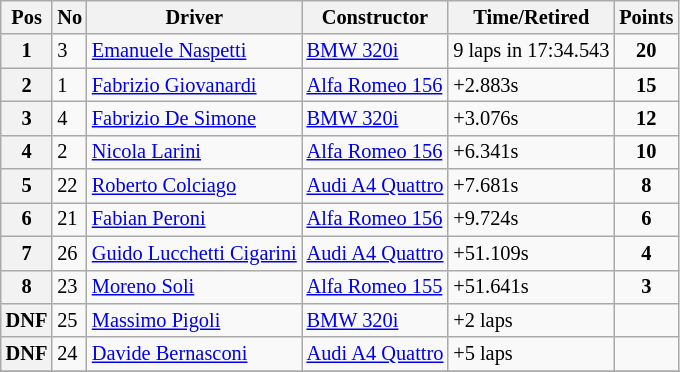<table class="wikitable" style="font-size: 85%;">
<tr>
<th>Pos</th>
<th>No</th>
<th>Driver</th>
<th>Constructor</th>
<th>Time/Retired</th>
<th>Points</th>
</tr>
<tr>
<th>1</th>
<td>3</td>
<td> <a href='#'>Emanuele Naspetti</a></td>
<td><a href='#'>BMW 320i</a></td>
<td>9 laps in 17:34.543</td>
<td align=center><strong>20</strong></td>
</tr>
<tr>
<th>2</th>
<td>1</td>
<td> <a href='#'>Fabrizio Giovanardi</a></td>
<td><a href='#'>Alfa Romeo 156</a></td>
<td>+2.883s</td>
<td align=center><strong>15</strong></td>
</tr>
<tr>
<th>3</th>
<td>4</td>
<td> <a href='#'>Fabrizio De Simone</a></td>
<td><a href='#'>BMW 320i</a></td>
<td>+3.076s</td>
<td align=center><strong>12</strong></td>
</tr>
<tr>
<th>4</th>
<td>2</td>
<td> <a href='#'>Nicola Larini</a></td>
<td><a href='#'>Alfa Romeo 156</a></td>
<td>+6.341s</td>
<td align=center><strong>10</strong></td>
</tr>
<tr>
<th>5</th>
<td>22</td>
<td> <a href='#'>Roberto Colciago</a></td>
<td><a href='#'>Audi A4 Quattro</a></td>
<td>+7.681s</td>
<td align=center><strong>8</strong></td>
</tr>
<tr>
<th>6</th>
<td>21</td>
<td> <a href='#'>Fabian Peroni</a></td>
<td><a href='#'>Alfa Romeo 156</a></td>
<td>+9.724s</td>
<td align=center><strong>6</strong></td>
</tr>
<tr>
<th>7</th>
<td>26</td>
<td> <a href='#'>Guido Lucchetti Cigarini</a></td>
<td><a href='#'>Audi A4 Quattro</a></td>
<td>+51.109s</td>
<td align=center><strong>4</strong></td>
</tr>
<tr>
<th>8</th>
<td>23</td>
<td> <a href='#'>Moreno Soli</a></td>
<td><a href='#'>Alfa Romeo 155</a></td>
<td>+51.641s</td>
<td align=center><strong>3</strong></td>
</tr>
<tr>
<th>DNF</th>
<td>25</td>
<td> <a href='#'>Massimo Pigoli</a></td>
<td><a href='#'>BMW 320i</a></td>
<td>+2 laps</td>
<td></td>
</tr>
<tr>
<th>DNF</th>
<td>24</td>
<td> <a href='#'>Davide Bernasconi</a></td>
<td><a href='#'>Audi A4 Quattro</a></td>
<td>+5 laps</td>
<td></td>
</tr>
<tr>
</tr>
</table>
